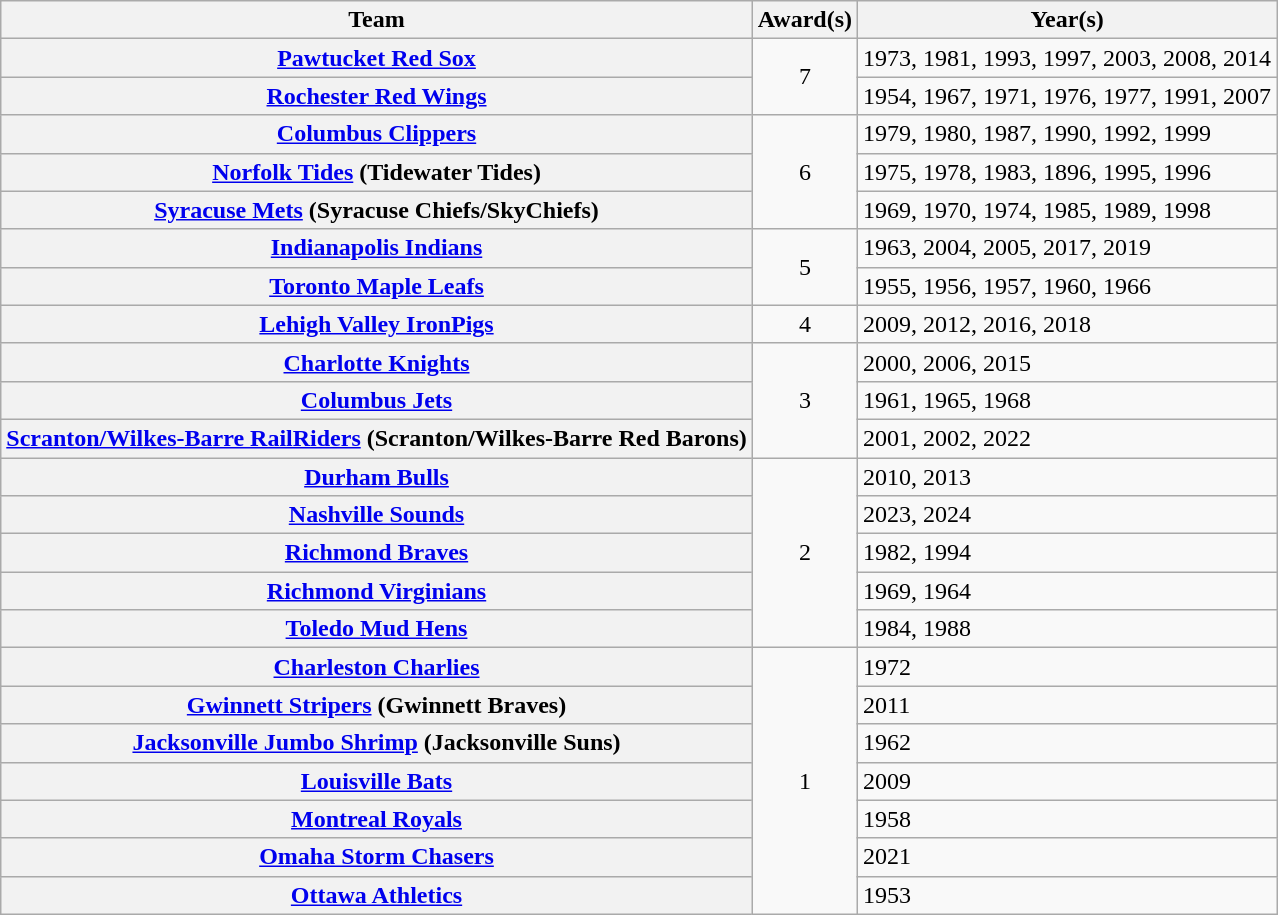<table class="wikitable sortable plainrowheaders" style="text-align:left">
<tr>
<th scope="col">Team</th>
<th scope="col">Award(s)</th>
<th scope="col">Year(s)</th>
</tr>
<tr>
<th scope="row"><a href='#'>Pawtucket Red Sox</a></th>
<td style="text-align:center" rowspan="2">7</td>
<td>1973, 1981, 1993, 1997, 2003, 2008, 2014</td>
</tr>
<tr>
<th scope="row"><strong><a href='#'>Rochester Red Wings</a></strong></th>
<td>1954, 1967, 1971, 1976, 1977, 1991, 2007</td>
</tr>
<tr>
<th scope="row"><strong><a href='#'>Columbus Clippers</a></strong></th>
<td style="text-align:center" rowspan="3">6</td>
<td>1979, 1980, 1987, 1990, 1992, 1999</td>
</tr>
<tr>
<th scope="row"><strong><a href='#'>Norfolk Tides</a></strong> (Tidewater Tides)</th>
<td>1975, 1978, 1983, 1896, 1995, 1996</td>
</tr>
<tr>
<th scope="row"><strong><a href='#'>Syracuse Mets</a></strong> (Syracuse Chiefs/SkyChiefs)</th>
<td>1969, 1970, 1974, 1985, 1989, 1998</td>
</tr>
<tr>
<th scope="row"><strong><a href='#'>Indianapolis Indians</a></strong></th>
<td style="text-align:center" rowspan="2">5</td>
<td>1963, 2004, 2005, 2017, 2019</td>
</tr>
<tr>
<th scope="row"><a href='#'>Toronto Maple Leafs</a></th>
<td>1955, 1956, 1957, 1960, 1966</td>
</tr>
<tr>
<th scope="row"><strong><a href='#'>Lehigh Valley IronPigs</a></strong></th>
<td style="text-align:center">4</td>
<td>2009, 2012, 2016, 2018</td>
</tr>
<tr>
<th scope="row"><strong><a href='#'>Charlotte Knights</a></strong></th>
<td style="text-align:center" rowspan="3">3</td>
<td>2000, 2006, 2015</td>
</tr>
<tr>
<th scope="row"><a href='#'>Columbus Jets</a></th>
<td>1961, 1965, 1968</td>
</tr>
<tr>
<th scope="row"><strong><a href='#'>Scranton/Wilkes-Barre RailRiders</a></strong> (Scranton/Wilkes-Barre Red Barons)</th>
<td>2001, 2002, 2022</td>
</tr>
<tr>
<th scope="row"><strong><a href='#'>Durham Bulls</a></strong></th>
<td style="text-align:center" rowspan="5">2</td>
<td>2010, 2013</td>
</tr>
<tr>
<th scope="row"><strong><a href='#'>Nashville Sounds</a></strong></th>
<td>2023, 2024</td>
</tr>
<tr>
<th scope="row"><a href='#'>Richmond Braves</a></th>
<td>1982, 1994</td>
</tr>
<tr>
<th scope="row"><a href='#'>Richmond Virginians</a></th>
<td>1969, 1964</td>
</tr>
<tr>
<th scope="row"><strong><a href='#'>Toledo Mud Hens</a></strong></th>
<td>1984, 1988</td>
</tr>
<tr>
<th scope="row"><a href='#'>Charleston Charlies</a></th>
<td style="text-align:center" rowspan="7">1</td>
<td>1972</td>
</tr>
<tr>
<th scope="row"><strong><a href='#'>Gwinnett Stripers</a></strong> (Gwinnett Braves)</th>
<td>2011</td>
</tr>
<tr>
<th scope="row"><strong><a href='#'>Jacksonville Jumbo Shrimp</a></strong> (Jacksonville Suns)</th>
<td>1962</td>
</tr>
<tr>
<th scope="row"><strong><a href='#'>Louisville Bats</a></strong></th>
<td>2009</td>
</tr>
<tr>
<th scope="row"><a href='#'>Montreal Royals</a></th>
<td>1958</td>
</tr>
<tr>
<th scope="row"><strong><a href='#'>Omaha Storm Chasers</a></strong></th>
<td>2021</td>
</tr>
<tr>
<th scope="row"><a href='#'>Ottawa Athletics</a></th>
<td>1953</td>
</tr>
</table>
